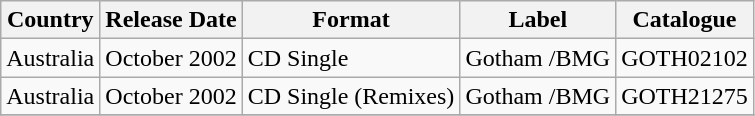<table class="wikitable" border="1">
<tr>
<th>Country</th>
<th>Release Date</th>
<th>Format</th>
<th>Label</th>
<th>Catalogue</th>
</tr>
<tr>
<td>Australia</td>
<td>October 2002</td>
<td>CD Single</td>
<td>Gotham /BMG</td>
<td>GOTH02102</td>
</tr>
<tr>
<td>Australia</td>
<td>October 2002</td>
<td>CD Single (Remixes)</td>
<td>Gotham /BMG</td>
<td>GOTH21275</td>
</tr>
<tr>
</tr>
</table>
